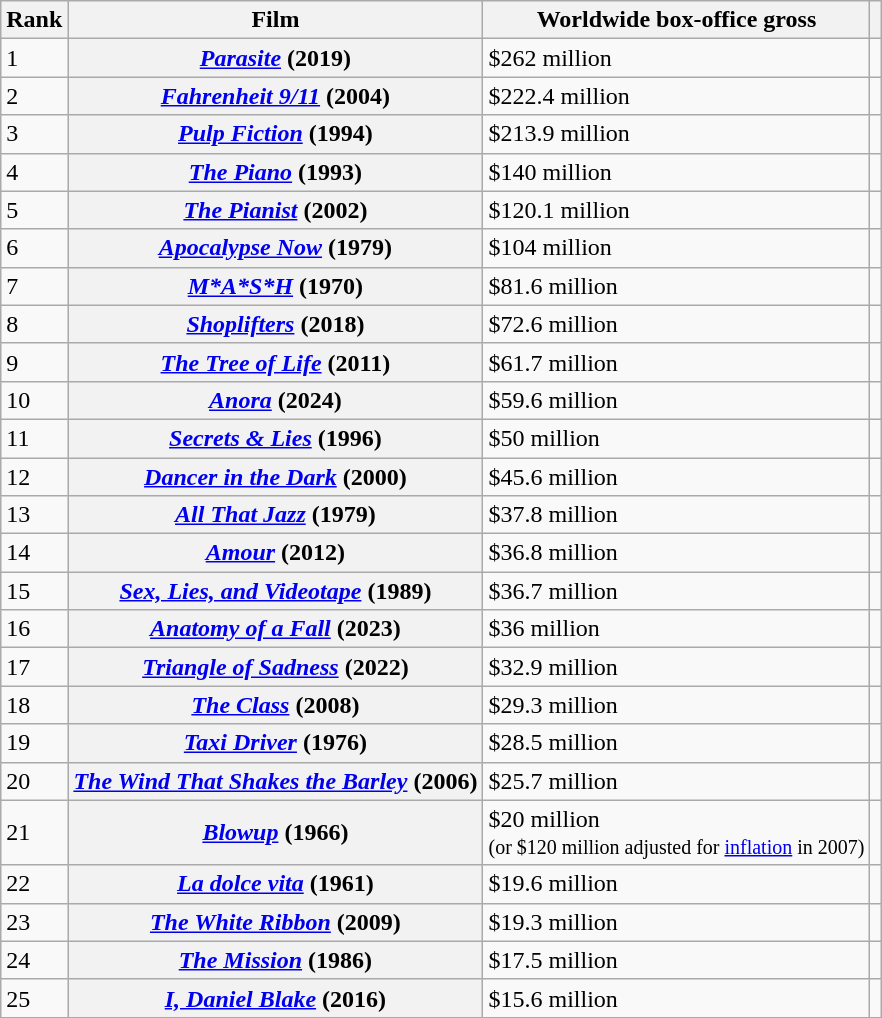<table class="wikitable sortable plainrowheaders style="margin:auto; margin:auto;">
<tr>
<th>Rank</th>
<th>Film</th>
<th>Worldwide box-office gross</th>
<th class="unsortable"></th>
</tr>
<tr>
<td>1</td>
<th scope="row"><em><a href='#'>Parasite</a></em> (2019)</th>
<td>$262 million</td>
<td></td>
</tr>
<tr>
<td>2</td>
<th scope="row"><em><a href='#'>Fahrenheit 9/11</a></em> (2004)</th>
<td>$222.4 million</td>
<td></td>
</tr>
<tr>
<td>3</td>
<th scope="row"><em><a href='#'>Pulp Fiction</a></em> (1994)</th>
<td>$213.9 million</td>
<td></td>
</tr>
<tr>
<td>4</td>
<th scope="row"><em><a href='#'>The Piano</a></em> (1993)</th>
<td>$140 million</td>
<td></td>
</tr>
<tr>
<td>5</td>
<th scope="row"><em><a href='#'>The Pianist</a></em> (2002)</th>
<td>$120.1 million</td>
<td></td>
</tr>
<tr>
<td>6</td>
<th scope="row"><em><a href='#'>Apocalypse Now</a></em> (1979)</th>
<td>$104 million</td>
<td></td>
</tr>
<tr>
<td>7</td>
<th scope="row"><em><a href='#'>M*A*S*H</a></em> (1970)</th>
<td>$81.6 million</td>
<td></td>
</tr>
<tr>
<td>8</td>
<th scope="row"><em><a href='#'>Shoplifters</a></em> (2018)</th>
<td>$72.6 million</td>
<td></td>
</tr>
<tr>
<td>9</td>
<th scope="row"><em><a href='#'>The Tree of Life</a></em> (2011)</th>
<td>$61.7 million</td>
<td></td>
</tr>
<tr>
<td>10</td>
<th scope="row"><em><a href='#'>Anora</a></em> (2024)</th>
<td>$59.6 million</td>
<td></td>
</tr>
<tr>
<td>11</td>
<th scope="row"><em><a href='#'>Secrets & Lies</a></em> (1996)</th>
<td>$50 million</td>
<td></td>
</tr>
<tr>
<td>12</td>
<th scope="row"><em><a href='#'>Dancer in the Dark</a></em> (2000)</th>
<td>$45.6 million</td>
<td></td>
</tr>
<tr>
<td>13</td>
<th scope="row"><em><a href='#'>All That Jazz</a></em> (1979)</th>
<td>$37.8 million</td>
<td></td>
</tr>
<tr>
<td>14</td>
<th scope="row"><em><a href='#'>Amour</a></em> (2012)</th>
<td>$36.8 million</td>
<td></td>
</tr>
<tr>
<td>15</td>
<th scope="row"><em><a href='#'>Sex, Lies, and Videotape</a></em> (1989)</th>
<td>$36.7 million</td>
<td></td>
</tr>
<tr>
<td>16</td>
<th scope="row"><em><a href='#'>Anatomy of a Fall</a></em> (2023)</th>
<td>$36 million</td>
<td></td>
</tr>
<tr>
<td>17</td>
<th scope="row"><em><a href='#'>Triangle of Sadness</a></em> (2022)</th>
<td>$32.9 million</td>
<td></td>
</tr>
<tr>
<td>18</td>
<th scope="row"><em><a href='#'>The Class</a></em> (2008)</th>
<td>$29.3 million</td>
<td></td>
</tr>
<tr>
<td>19</td>
<th scope="row"><em><a href='#'>Taxi Driver</a></em> (1976)</th>
<td>$28.5 million</td>
<td></td>
</tr>
<tr>
<td>20</td>
<th scope="row"><em><a href='#'>The Wind That Shakes the Barley</a></em> (2006)</th>
<td>$25.7 million</td>
<td></td>
</tr>
<tr>
<td>21</td>
<th scope="row"><em><a href='#'>Blowup</a></em> (1966)</th>
<td>$20 million <br> <small>(or $120 million adjusted for <a href='#'>inflation</a> in 2007)</small></td>
<td></td>
</tr>
<tr>
<td>22</td>
<th scope="row"><em><a href='#'>La dolce vita</a></em> (1961)</th>
<td>$19.6 million</td>
<td></td>
</tr>
<tr>
<td>23</td>
<th scope="row"><em><a href='#'>The White Ribbon</a></em> (2009)</th>
<td>$19.3 million</td>
<td></td>
</tr>
<tr>
<td>24</td>
<th scope="row"><em><a href='#'>The Mission</a></em> (1986)</th>
<td>$17.5 million</td>
<td></td>
</tr>
<tr>
<td>25</td>
<th scope="row"><em><a href='#'>I, Daniel Blake</a></em> (2016)</th>
<td>$15.6 million</td>
<td></td>
</tr>
<tr>
</tr>
</table>
